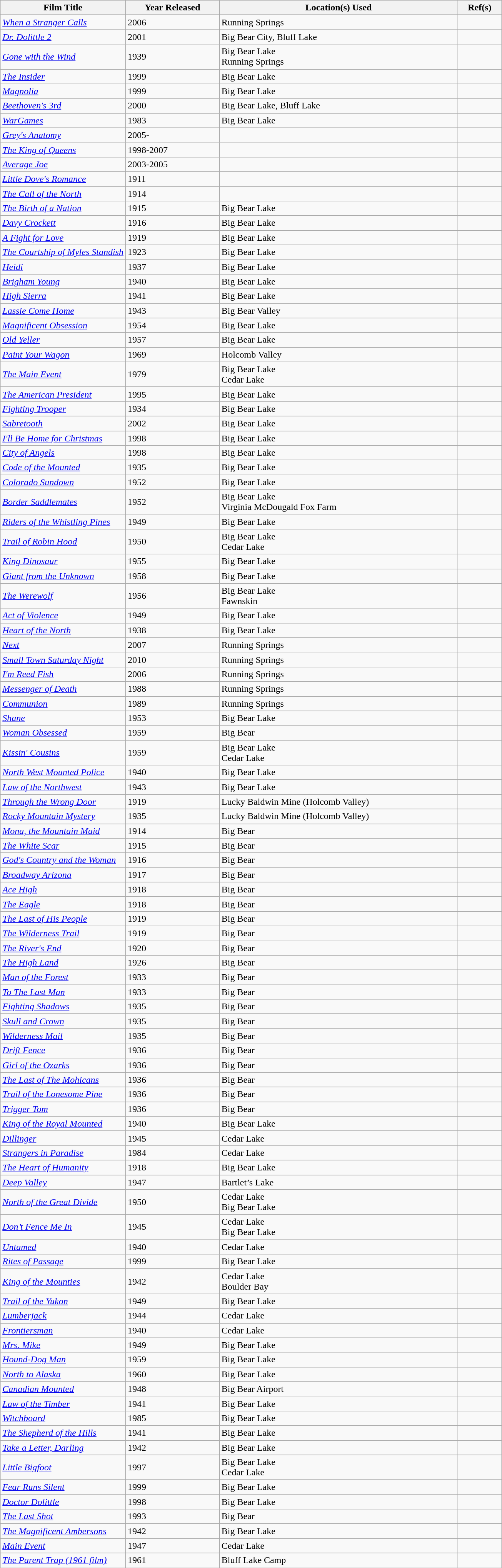<table class="wikitable sortable">
<tr>
<th style="width:25%;">Film Title</th>
<th>Year Released</th>
<th>Location(s) Used</th>
<th>Ref(s)</th>
</tr>
<tr>
<td><em><a href='#'>When a Stranger Calls</a></em></td>
<td>2006</td>
<td>Running Springs</td>
<td></td>
</tr>
<tr>
<td><em><a href='#'>Dr. Dolittle 2</a></em></td>
<td>2001</td>
<td>Big Bear City, Bluff Lake</td>
<td></td>
</tr>
<tr>
<td><em><a href='#'>Gone with the Wind</a></em></td>
<td>1939</td>
<td>Big Bear Lake<br>Running Springs</td>
<td></td>
</tr>
<tr>
<td><em><a href='#'>The Insider</a></em></td>
<td>1999</td>
<td>Big Bear Lake</td>
<td></td>
</tr>
<tr>
<td><em><a href='#'>Magnolia</a></em></td>
<td>1999</td>
<td>Big Bear Lake</td>
<td></td>
</tr>
<tr>
<td><em><a href='#'>Beethoven's 3rd</a></em></td>
<td>2000</td>
<td>Big Bear Lake, Bluff Lake</td>
<td></td>
</tr>
<tr>
<td><em><a href='#'>WarGames</a></em></td>
<td>1983</td>
<td>Big Bear Lake</td>
<td></td>
</tr>
<tr>
<td><em><a href='#'>Grey's Anatomy</a></em></td>
<td>2005-</td>
<td></td>
<td></td>
</tr>
<tr>
<td><em><a href='#'>The King of Queens</a></em></td>
<td>1998-2007</td>
<td></td>
<td></td>
</tr>
<tr>
<td><em><a href='#'>Average Joe</a></em></td>
<td>2003-2005</td>
<td></td>
<td></td>
</tr>
<tr>
<td><em><a href='#'>Little Dove's Romance</a></em></td>
<td>1911</td>
<td></td>
<td></td>
</tr>
<tr>
<td><em><a href='#'>The Call of the North</a></em></td>
<td>1914</td>
<td></td>
<td></td>
</tr>
<tr>
<td><em><a href='#'>The Birth of a Nation</a></em></td>
<td>1915</td>
<td>Big Bear Lake</td>
<td></td>
</tr>
<tr>
<td><em><a href='#'>Davy Crockett</a></em></td>
<td>1916</td>
<td>Big Bear Lake</td>
<td></td>
</tr>
<tr>
<td><em><a href='#'>A Fight for Love</a></em></td>
<td>1919</td>
<td>Big Bear Lake</td>
<td></td>
</tr>
<tr>
<td><em><a href='#'>The Courtship of Myles Standish</a></em></td>
<td>1923</td>
<td>Big Bear Lake</td>
<td></td>
</tr>
<tr>
<td><em><a href='#'>Heidi</a></em></td>
<td>1937</td>
<td>Big Bear Lake</td>
<td></td>
</tr>
<tr>
<td><em><a href='#'>Brigham Young</a></em></td>
<td>1940</td>
<td>Big Bear Lake</td>
<td></td>
</tr>
<tr>
<td><em><a href='#'>High Sierra</a></em></td>
<td>1941</td>
<td>Big Bear Lake</td>
<td></td>
</tr>
<tr>
<td><em><a href='#'>Lassie Come Home</a></em></td>
<td>1943</td>
<td>Big Bear Valley</td>
<td></td>
</tr>
<tr>
<td><em><a href='#'>Magnificent Obsession</a></em></td>
<td>1954</td>
<td>Big Bear Lake</td>
<td></td>
</tr>
<tr>
<td><em><a href='#'>Old Yeller</a></em></td>
<td>1957</td>
<td>Big Bear Lake</td>
<td></td>
</tr>
<tr>
<td><em><a href='#'>Paint Your Wagon</a></em></td>
<td>1969</td>
<td>Holcomb Valley</td>
<td></td>
</tr>
<tr>
<td><em><a href='#'>The Main Event</a></em></td>
<td>1979</td>
<td>Big Bear Lake<br>Cedar Lake</td>
<td></td>
</tr>
<tr>
<td><em><a href='#'>The American President</a></em></td>
<td>1995</td>
<td>Big Bear Lake</td>
<td></td>
</tr>
<tr>
<td><em><a href='#'>Fighting Trooper</a></em></td>
<td>1934</td>
<td>Big Bear Lake</td>
<td></td>
</tr>
<tr>
<td><em><a href='#'>Sabretooth</a></em></td>
<td>2002</td>
<td>Big Bear Lake</td>
<td></td>
</tr>
<tr>
<td><em><a href='#'>I'll Be Home for Christmas</a> </em></td>
<td>1998</td>
<td>Big Bear Lake</td>
<td></td>
</tr>
<tr>
<td><em><a href='#'>City of Angels</a></em></td>
<td>1998</td>
<td>Big Bear Lake</td>
<td></td>
</tr>
<tr>
<td><em><a href='#'>Code of the Mounted</a></em></td>
<td>1935</td>
<td>Big Bear Lake</td>
<td></td>
</tr>
<tr>
<td><em><a href='#'>Colorado Sundown</a></em></td>
<td>1952</td>
<td>Big Bear Lake</td>
<td></td>
</tr>
<tr>
<td><em><a href='#'>Border Saddlemates</a></em></td>
<td>1952</td>
<td>Big Bear Lake<br>Virginia McDougald Fox Farm</td>
<td></td>
</tr>
<tr>
<td><em><a href='#'>Riders of the Whistling Pines</a></em></td>
<td>1949</td>
<td>Big Bear Lake</td>
<td></td>
</tr>
<tr>
<td><em><a href='#'>Trail of Robin Hood</a></em></td>
<td>1950</td>
<td>Big Bear Lake<br>Cedar Lake</td>
<td></td>
</tr>
<tr>
<td><em><a href='#'>King Dinosaur</a></em></td>
<td>1955</td>
<td>Big Bear Lake</td>
<td></td>
</tr>
<tr>
<td><em><a href='#'>Giant from the Unknown</a></em></td>
<td>1958</td>
<td>Big Bear Lake</td>
<td></td>
</tr>
<tr>
<td><em><a href='#'>The Werewolf</a></em></td>
<td>1956</td>
<td>Big Bear Lake<br>Fawnskin</td>
<td></td>
</tr>
<tr>
<td><em><a href='#'>Act of Violence</a></em></td>
<td>1949</td>
<td>Big Bear Lake</td>
<td></td>
</tr>
<tr>
<td><em><a href='#'>Heart of the North</a></em></td>
<td>1938</td>
<td>Big Bear Lake</td>
<td></td>
</tr>
<tr>
<td><em><a href='#'>Next</a></em></td>
<td>2007</td>
<td>Running Springs</td>
<td></td>
</tr>
<tr>
<td><em><a href='#'>Small Town Saturday Night</a></em></td>
<td>2010</td>
<td>Running Springs</td>
<td></td>
</tr>
<tr>
<td><em><a href='#'>I'm Reed Fish</a></em></td>
<td>2006</td>
<td>Running Springs</td>
<td></td>
</tr>
<tr>
<td><em><a href='#'>Messenger of Death</a></em></td>
<td>1988</td>
<td>Running Springs</td>
<td></td>
</tr>
<tr>
<td><em><a href='#'>Communion</a></em></td>
<td>1989</td>
<td>Running Springs</td>
<td></td>
</tr>
<tr>
<td><em><a href='#'>Shane</a></em></td>
<td>1953</td>
<td>Big Bear Lake</td>
<td></td>
</tr>
<tr>
<td><em><a href='#'>Woman Obsessed</a></em></td>
<td>1959</td>
<td>Big Bear</td>
<td></td>
</tr>
<tr>
<td><em><a href='#'>Kissin' Cousins</a></em></td>
<td>1959</td>
<td>Big Bear Lake<br>Cedar Lake</td>
<td></td>
</tr>
<tr>
<td><em><a href='#'>North West Mounted Police</a></em></td>
<td>1940</td>
<td>Big Bear Lake</td>
<td></td>
</tr>
<tr>
<td><em><a href='#'>Law of the Northwest</a></em></td>
<td>1943</td>
<td>Big Bear Lake</td>
<td></td>
</tr>
<tr>
<td><em><a href='#'>Through the Wrong Door</a></em></td>
<td>1919</td>
<td>Lucky Baldwin Mine (Holcomb Valley)</td>
<td></td>
</tr>
<tr>
<td><em><a href='#'>Rocky Mountain Mystery</a></em></td>
<td>1935</td>
<td>Lucky Baldwin Mine (Holcomb Valley)</td>
<td></td>
</tr>
<tr>
<td><em><a href='#'>Mona, the Mountain Maid</a></em></td>
<td>1914</td>
<td>Big Bear</td>
<td></td>
</tr>
<tr>
<td><em><a href='#'>The White Scar</a></em></td>
<td>1915</td>
<td>Big Bear</td>
<td></td>
</tr>
<tr>
<td><em><a href='#'>God's Country and the Woman</a></em></td>
<td>1916</td>
<td>Big Bear</td>
<td></td>
</tr>
<tr>
<td><em><a href='#'>Broadway Arizona</a></em></td>
<td>1917</td>
<td>Big Bear</td>
<td></td>
</tr>
<tr>
<td><em><a href='#'>Ace High</a></em></td>
<td>1918</td>
<td>Big Bear</td>
<td></td>
</tr>
<tr>
<td><em><a href='#'>The Eagle</a></em></td>
<td>1918</td>
<td>Big Bear</td>
<td></td>
</tr>
<tr>
<td><em><a href='#'>The Last of His People</a></em></td>
<td>1919</td>
<td>Big Bear</td>
<td></td>
</tr>
<tr>
<td><em><a href='#'>The Wilderness Trail</a></em></td>
<td>1919</td>
<td>Big Bear</td>
<td></td>
</tr>
<tr>
<td><em><a href='#'>The River's End</a></em></td>
<td>1920</td>
<td>Big Bear</td>
<td></td>
</tr>
<tr>
<td><em><a href='#'>The High Land</a></em></td>
<td>1926</td>
<td>Big Bear</td>
<td></td>
</tr>
<tr>
<td><em><a href='#'>Man of the Forest</a></em></td>
<td>1933</td>
<td>Big Bear</td>
<td></td>
</tr>
<tr>
<td><em><a href='#'>To The Last Man</a></em></td>
<td>1933</td>
<td>Big Bear</td>
<td></td>
</tr>
<tr>
<td><em><a href='#'>Fighting Shadows</a></em></td>
<td>1935</td>
<td>Big Bear</td>
<td></td>
</tr>
<tr>
<td><em><a href='#'>Skull and Crown</a></em></td>
<td>1935</td>
<td>Big Bear</td>
<td></td>
</tr>
<tr>
<td><em><a href='#'>Wilderness Mail</a></em></td>
<td>1935</td>
<td>Big Bear</td>
<td></td>
</tr>
<tr>
<td><em><a href='#'>Drift Fence</a></em></td>
<td>1936</td>
<td>Big Bear</td>
<td></td>
</tr>
<tr>
<td><em><a href='#'>Girl of the Ozarks</a></em></td>
<td>1936</td>
<td>Big Bear</td>
<td></td>
</tr>
<tr>
<td><em><a href='#'>The Last of The Mohicans</a></em></td>
<td>1936</td>
<td>Big Bear</td>
<td></td>
</tr>
<tr>
<td><em><a href='#'>Trail of the Lonesome Pine</a></em></td>
<td>1936</td>
<td>Big Bear</td>
<td></td>
</tr>
<tr>
<td><em><a href='#'>Trigger Tom</a></em></td>
<td>1936</td>
<td>Big Bear</td>
<td></td>
</tr>
<tr>
<td><em><a href='#'>King of the Royal Mounted</a></em></td>
<td>1940</td>
<td>Big Bear Lake</td>
<td></td>
</tr>
<tr>
<td><em><a href='#'>Dillinger</a></em></td>
<td>1945</td>
<td>Cedar Lake</td>
<td></td>
</tr>
<tr>
<td><em><a href='#'>Strangers in Paradise</a></em></td>
<td>1984</td>
<td>Cedar Lake</td>
<td></td>
</tr>
<tr>
<td><em><a href='#'>The Heart of Humanity</a></em></td>
<td>1918</td>
<td>Big Bear Lake</td>
<td></td>
</tr>
<tr>
<td><em><a href='#'>Deep Valley</a></em></td>
<td>1947</td>
<td>Bartlet’s Lake</td>
<td></td>
</tr>
<tr>
<td><em><a href='#'>North of the Great Divide</a></em></td>
<td>1950</td>
<td>Cedar Lake<br>Big Bear Lake</td>
<td></td>
</tr>
<tr>
<td><em><a href='#'>Don’t Fence Me In</a></em></td>
<td>1945</td>
<td>Cedar Lake<br>Big Bear Lake</td>
<td></td>
</tr>
<tr>
<td><em><a href='#'>Untamed</a></em></td>
<td>1940</td>
<td>Cedar Lake</td>
<td></td>
</tr>
<tr>
<td><em><a href='#'>Rites of Passage</a></em></td>
<td>1999</td>
<td>Big Bear Lake</td>
<td></td>
</tr>
<tr>
<td><em><a href='#'>King of the Mounties</a></em></td>
<td>1942</td>
<td>Cedar Lake<br>Boulder Bay</td>
<td></td>
</tr>
<tr>
<td><em><a href='#'>Trail of the Yukon</a></em></td>
<td>1949</td>
<td>Big Bear Lake</td>
<td></td>
</tr>
<tr>
<td><em><a href='#'>Lumberjack</a></em></td>
<td>1944</td>
<td>Cedar Lake</td>
<td></td>
</tr>
<tr>
<td><em><a href='#'>Frontiersman</a></em></td>
<td>1940</td>
<td>Cedar Lake</td>
<td></td>
</tr>
<tr>
<td><em><a href='#'>Mrs. Mike</a></em></td>
<td>1949</td>
<td>Big Bear Lake</td>
<td></td>
</tr>
<tr>
<td><em><a href='#'>Hound-Dog Man</a></em></td>
<td>1959</td>
<td>Big Bear Lake</td>
<td></td>
</tr>
<tr>
<td><em><a href='#'>North to Alaska</a></em></td>
<td>1960</td>
<td>Big Bear Lake</td>
<td></td>
</tr>
<tr>
<td><em><a href='#'>Canadian Mounted</a></em></td>
<td>1948</td>
<td>Big Bear Airport</td>
<td></td>
</tr>
<tr>
<td><em><a href='#'>Law of the Timber</a></em></td>
<td>1941</td>
<td>Big Bear Lake</td>
<td></td>
</tr>
<tr>
<td><em><a href='#'>Witchboard</a></em></td>
<td>1985</td>
<td>Big Bear Lake</td>
<td></td>
</tr>
<tr>
<td><em><a href='#'>The Shepherd of the Hills</a> </em></td>
<td>1941</td>
<td>Big Bear Lake</td>
<td></td>
</tr>
<tr>
<td><em><a href='#'>Take a Letter, Darling</a></em></td>
<td>1942</td>
<td>Big Bear Lake</td>
<td></td>
</tr>
<tr>
<td><em><a href='#'>Little Bigfoot</a></em></td>
<td>1997</td>
<td>Big Bear Lake<br>Cedar Lake</td>
<td></td>
</tr>
<tr>
<td><em><a href='#'>Fear Runs Silent</a></em></td>
<td>1999</td>
<td>Big Bear Lake</td>
<td></td>
</tr>
<tr>
<td><em><a href='#'>Doctor Dolittle</a></em></td>
<td>1998</td>
<td>Big Bear Lake</td>
<td></td>
</tr>
<tr>
<td><em><a href='#'>The Last Shot</a></em></td>
<td>1993</td>
<td>Big Bear</td>
<td></td>
</tr>
<tr>
<td><em><a href='#'>The Magnificent Ambersons</a></em></td>
<td>1942</td>
<td>Big Bear Lake</td>
<td></td>
</tr>
<tr>
<td><em><a href='#'>Main Event</a></em></td>
<td>1947</td>
<td>Cedar Lake</td>
<td></td>
</tr>
<tr>
<td><em><a href='#'>The Parent Trap (1961 film)</a></em></td>
<td>1961</td>
<td>Bluff Lake Camp</td>
<td></td>
</tr>
</table>
